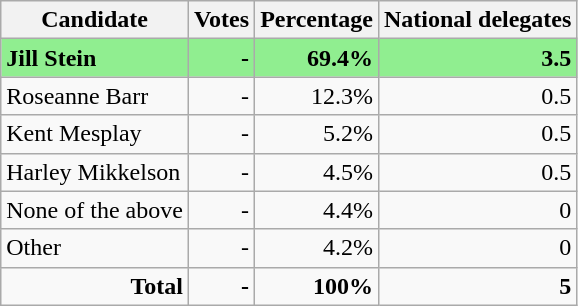<table class="wikitable" style="text-align:right;">
<tr>
<th>Candidate</th>
<th>Votes</th>
<th>Percentage</th>
<th>National delegates</th>
</tr>
<tr style="background:lightgreen;">
<td style="text-align:left;"><strong>Jill Stein</strong></td>
<td><strong>-</strong></td>
<td><strong>69.4%</strong></td>
<td><strong>3.5</strong></td>
</tr>
<tr>
<td style="text-align:left;">Roseanne Barr</td>
<td>-</td>
<td>12.3%</td>
<td>0.5</td>
</tr>
<tr>
<td style="text-align:left;">Kent Mesplay</td>
<td>-</td>
<td>5.2%</td>
<td>0.5</td>
</tr>
<tr>
<td style="text-align:left;">Harley Mikkelson</td>
<td>-</td>
<td>4.5%</td>
<td>0.5</td>
</tr>
<tr>
<td style="text-align:left;">None of the above</td>
<td>-</td>
<td>4.4%</td>
<td>0</td>
</tr>
<tr>
<td style="text-align:left;">Other</td>
<td>-</td>
<td>4.2%</td>
<td>0</td>
</tr>
<tr>
<td style="margin-right:0.50px"><strong>Total</strong></td>
<td style="margin-right:0.50px"><strong>-</strong></td>
<td style="margin-right:0.50px"><strong>100%</strong></td>
<td style="margin-right:0.50px"><strong>5</strong></td>
</tr>
</table>
